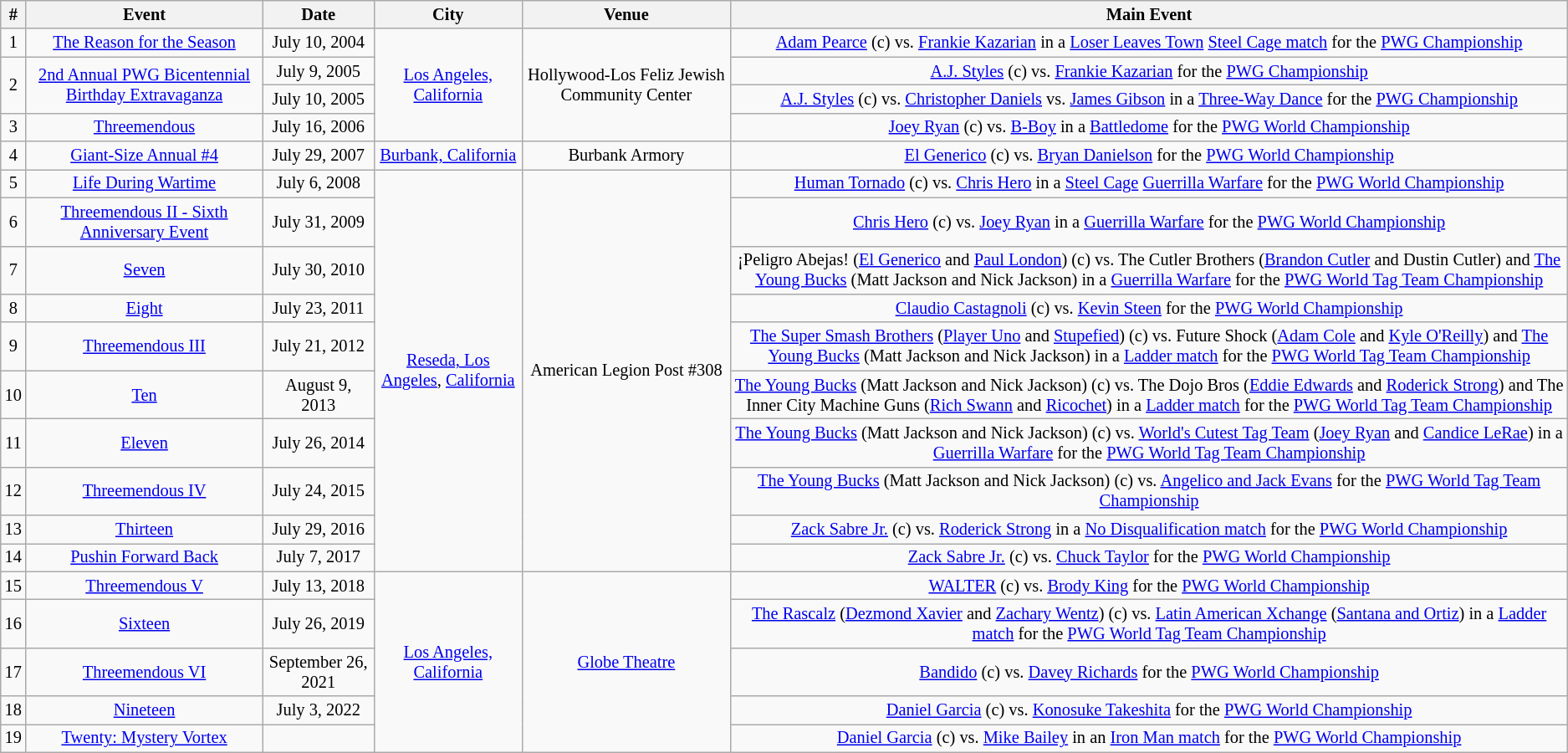<table class="sortable wikitable succession-box" style="font-size:85%; text-align:center;">
<tr>
<th>#</th>
<th>Event</th>
<th>Date</th>
<th>City</th>
<th>Venue</th>
<th>Main Event</th>
</tr>
<tr>
<td>1</td>
<td><a href='#'>The Reason for the Season</a></td>
<td>July 10, 2004</td>
<td rowspan="4"><a href='#'>Los Angeles, California</a></td>
<td rowspan="4">Hollywood-Los Feliz Jewish Community Center</td>
<td><a href='#'>Adam Pearce</a> (c) vs. <a href='#'>Frankie Kazarian</a> in a <a href='#'>Loser Leaves Town</a> <a href='#'>Steel Cage match</a> for the <a href='#'>PWG Championship</a></td>
</tr>
<tr>
<td rowspan="2">2</td>
<td rowspan="2"><a href='#'>2nd Annual PWG Bicentennial Birthday Extravaganza</a></td>
<td>July 9, 2005</td>
<td><a href='#'>A.J. Styles</a> (c) vs. <a href='#'>Frankie Kazarian</a> for the <a href='#'>PWG Championship</a></td>
</tr>
<tr>
<td>July 10, 2005</td>
<td><a href='#'>A.J. Styles</a> (c) vs. <a href='#'>Christopher Daniels</a> vs. <a href='#'>James Gibson</a> in a <a href='#'>Three-Way Dance</a> for the <a href='#'>PWG Championship</a></td>
</tr>
<tr>
<td>3</td>
<td><a href='#'>Threemendous</a></td>
<td>July 16, 2006</td>
<td><a href='#'>Joey Ryan</a> (c) vs. <a href='#'>B-Boy</a> in a <a href='#'>Battledome</a> for the <a href='#'>PWG World Championship</a></td>
</tr>
<tr>
<td>4</td>
<td><a href='#'>Giant-Size Annual #4</a></td>
<td>July 29, 2007</td>
<td><a href='#'>Burbank, California</a></td>
<td>Burbank Armory</td>
<td><a href='#'>El Generico</a> (c) vs. <a href='#'>Bryan Danielson</a> for the <a href='#'>PWG World Championship</a></td>
</tr>
<tr>
<td>5</td>
<td><a href='#'>Life During Wartime</a></td>
<td>July 6, 2008</td>
<td rowspan="10"><a href='#'>Reseda, Los Angeles</a>, <a href='#'>California</a></td>
<td rowspan="10">American Legion Post #308</td>
<td><a href='#'>Human Tornado</a> (c) vs. <a href='#'>Chris Hero</a> in a <a href='#'>Steel Cage</a> <a href='#'>Guerrilla Warfare</a> for the <a href='#'>PWG World Championship</a></td>
</tr>
<tr>
<td>6</td>
<td><a href='#'>Threemendous II - Sixth Anniversary Event</a></td>
<td>July 31, 2009</td>
<td><a href='#'>Chris Hero</a> (c) vs. <a href='#'>Joey Ryan</a> in a <a href='#'>Guerrilla Warfare</a> for the <a href='#'>PWG World Championship</a></td>
</tr>
<tr>
<td>7</td>
<td><a href='#'>Seven</a></td>
<td>July 30, 2010</td>
<td>¡Peligro Abejas! (<a href='#'>El Generico</a> and <a href='#'>Paul London</a>) (c) vs. The Cutler Brothers (<a href='#'>Brandon Cutler</a> and Dustin Cutler) and <a href='#'>The Young Bucks</a> (Matt Jackson and Nick Jackson) in a <a href='#'>Guerrilla Warfare</a> for the <a href='#'>PWG World Tag Team Championship</a></td>
</tr>
<tr>
<td>8</td>
<td><a href='#'>Eight</a></td>
<td>July 23, 2011</td>
<td><a href='#'>Claudio Castagnoli</a> (c) vs. <a href='#'>Kevin Steen</a> for the <a href='#'>PWG World Championship</a></td>
</tr>
<tr>
<td>9</td>
<td><a href='#'>Threemendous III</a></td>
<td>July 21, 2012</td>
<td><a href='#'>The Super Smash Brothers</a> (<a href='#'>Player Uno</a> and <a href='#'>Stupefied</a>) (c) vs. Future Shock (<a href='#'>Adam Cole</a> and <a href='#'>Kyle O'Reilly</a>) and <a href='#'>The Young Bucks</a> (Matt Jackson and Nick Jackson) in a <a href='#'>Ladder match</a> for the <a href='#'>PWG World Tag Team Championship</a></td>
</tr>
<tr>
<td>10</td>
<td><a href='#'>Ten</a></td>
<td>August 9, 2013</td>
<td><a href='#'>The Young Bucks</a> (Matt Jackson and Nick Jackson) (c) vs. The Dojo Bros (<a href='#'>Eddie Edwards</a> and <a href='#'>Roderick Strong</a>) and The Inner City Machine Guns (<a href='#'>Rich Swann</a> and <a href='#'>Ricochet</a>) in a <a href='#'>Ladder match</a> for the <a href='#'>PWG World Tag Team Championship</a></td>
</tr>
<tr>
<td>11</td>
<td><a href='#'>Eleven</a></td>
<td>July 26, 2014</td>
<td><a href='#'>The Young Bucks</a> (Matt Jackson and Nick Jackson) (c) vs. <a href='#'>World's Cutest Tag Team</a> (<a href='#'>Joey Ryan</a> and <a href='#'>Candice LeRae</a>) in a <a href='#'>Guerrilla Warfare</a> for the <a href='#'>PWG World Tag Team Championship</a></td>
</tr>
<tr>
<td>12</td>
<td><a href='#'>Threemendous IV</a></td>
<td>July 24, 2015</td>
<td><a href='#'>The Young Bucks</a> (Matt Jackson and Nick Jackson) (c) vs. <a href='#'>Angelico and Jack Evans</a> for the <a href='#'>PWG World Tag Team Championship</a></td>
</tr>
<tr>
<td>13</td>
<td><a href='#'>Thirteen</a></td>
<td>July 29, 2016</td>
<td><a href='#'>Zack Sabre Jr.</a> (c) vs. <a href='#'>Roderick Strong</a> in a <a href='#'>No Disqualification match</a> for the <a href='#'>PWG World Championship</a></td>
</tr>
<tr>
<td>14</td>
<td><a href='#'>Pushin Forward Back</a></td>
<td>July 7, 2017</td>
<td><a href='#'>Zack Sabre Jr.</a> (c) vs. <a href='#'>Chuck Taylor</a> for the <a href='#'>PWG World Championship</a></td>
</tr>
<tr>
<td>15</td>
<td><a href='#'>Threemendous V</a></td>
<td>July 13, 2018</td>
<td rowspan="5"><a href='#'>Los Angeles, California</a></td>
<td rowspan="5"><a href='#'>Globe Theatre</a></td>
<td><a href='#'>WALTER</a> (c) vs. <a href='#'>Brody King</a> for the <a href='#'>PWG World Championship</a></td>
</tr>
<tr>
<td>16</td>
<td><a href='#'>Sixteen</a></td>
<td>July 26, 2019</td>
<td><a href='#'>The Rascalz</a> (<a href='#'>Dezmond Xavier</a> and <a href='#'>Zachary Wentz</a>) (c) vs. <a href='#'>Latin American Xchange</a> (<a href='#'>Santana and Ortiz</a>) in a <a href='#'>Ladder match</a> for the <a href='#'>PWG World Tag Team Championship</a></td>
</tr>
<tr>
<td>17</td>
<td><a href='#'>Threemendous VI</a></td>
<td>September 26, 2021</td>
<td><a href='#'>Bandido</a> (c) vs. <a href='#'>Davey Richards</a> for the <a href='#'>PWG World Championship</a></td>
</tr>
<tr>
<td>18</td>
<td><a href='#'>Nineteen</a></td>
<td>July 3, 2022</td>
<td><a href='#'>Daniel Garcia</a> (c) vs. <a href='#'>Konosuke Takeshita</a> for the <a href='#'>PWG World Championship</a></td>
</tr>
<tr>
<td>19</td>
<td><a href='#'>Twenty: Mystery Vortex</a></td>
<td></td>
<td><a href='#'>Daniel Garcia</a> (c) vs. <a href='#'>Mike Bailey</a> in an <a href='#'>Iron Man match</a> for the <a href='#'>PWG World Championship</a></td>
</tr>
</table>
